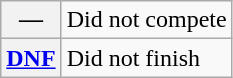<table class="wikitable">
<tr>
<th scope="row">—</th>
<td>Did not compete</td>
</tr>
<tr>
<th scope="row"><a href='#'>DNF</a></th>
<td>Did not finish</td>
</tr>
</table>
